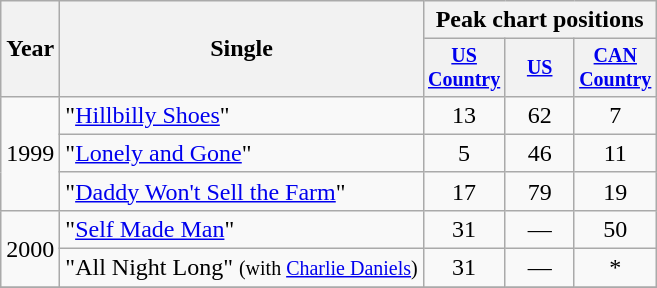<table class="wikitable" style="text-align:center;">
<tr>
<th rowspan="2">Year</th>
<th rowspan="2">Single</th>
<th colspan="3">Peak chart positions</th>
</tr>
<tr style="font-size:smaller;">
<th width="40"><a href='#'>US Country</a></th>
<th width="40"><a href='#'>US</a></th>
<th width="40"><a href='#'>CAN Country</a></th>
</tr>
<tr>
<td rowspan="3">1999</td>
<td align="left">"<a href='#'>Hillbilly Shoes</a>"</td>
<td>13</td>
<td>62</td>
<td>7</td>
</tr>
<tr>
<td align="left">"<a href='#'>Lonely and Gone</a>"</td>
<td>5</td>
<td>46</td>
<td>11</td>
</tr>
<tr>
<td align="left">"<a href='#'>Daddy Won't Sell the Farm</a>"</td>
<td>17</td>
<td>79</td>
<td>19</td>
</tr>
<tr>
<td rowspan="2">2000</td>
<td align="left">"<a href='#'>Self Made Man</a>"</td>
<td>31</td>
<td>—</td>
<td>50</td>
</tr>
<tr>
<td align="left">"All Night Long" <small>(with <a href='#'>Charlie Daniels</a>)</small></td>
<td>31</td>
<td>—</td>
<td>*</td>
</tr>
<tr>
</tr>
</table>
